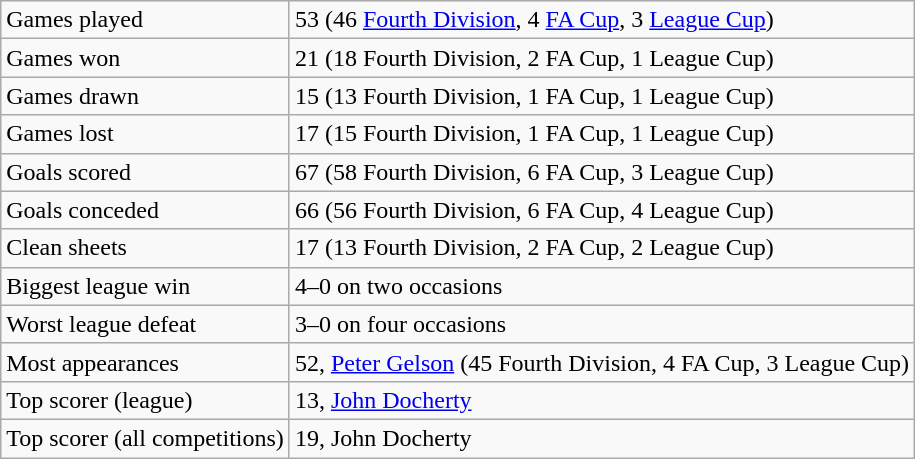<table class="wikitable">
<tr>
<td>Games played</td>
<td>53 (46 <a href='#'>Fourth Division</a>, 4 <a href='#'>FA Cup</a>, 3 <a href='#'>League Cup</a>)</td>
</tr>
<tr>
<td>Games won</td>
<td>21 (18 Fourth Division, 2 FA Cup, 1 League Cup)</td>
</tr>
<tr>
<td>Games drawn</td>
<td>15 (13 Fourth Division, 1 FA Cup, 1 League Cup)</td>
</tr>
<tr>
<td>Games lost</td>
<td>17 (15 Fourth Division, 1 FA Cup, 1 League Cup)</td>
</tr>
<tr>
<td>Goals scored</td>
<td>67 (58 Fourth Division, 6 FA Cup, 3 League Cup)</td>
</tr>
<tr>
<td>Goals conceded</td>
<td>66 (56 Fourth Division, 6 FA Cup, 4 League Cup)</td>
</tr>
<tr>
<td>Clean sheets</td>
<td>17 (13 Fourth Division, 2 FA Cup, 2 League Cup)</td>
</tr>
<tr>
<td>Biggest league win</td>
<td>4–0 on two occasions</td>
</tr>
<tr>
<td>Worst league defeat</td>
<td>3–0 on four occasions</td>
</tr>
<tr>
<td>Most appearances</td>
<td>52, <a href='#'>Peter Gelson</a> (45 Fourth Division, 4 FA Cup, 3 League Cup)</td>
</tr>
<tr>
<td>Top scorer (league)</td>
<td>13, <a href='#'>John Docherty</a></td>
</tr>
<tr>
<td>Top scorer (all competitions)</td>
<td>19, John Docherty</td>
</tr>
</table>
